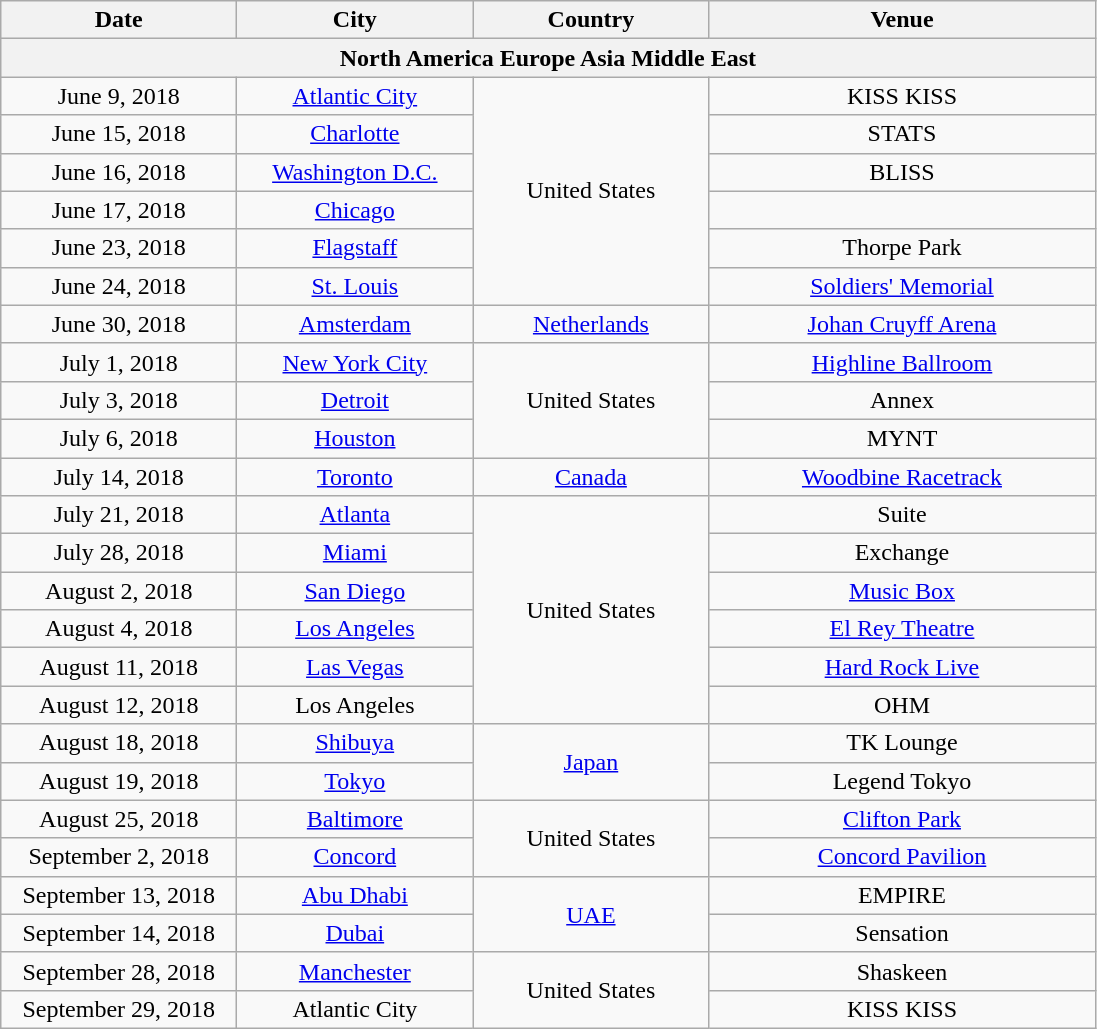<table class="wikitable" style="text-align:center;">
<tr>
<th style="width:150px;">Date</th>
<th style="width:150px;">City</th>
<th style="width:150px;">Country</th>
<th style="width:250px;">Venue</th>
</tr>
<tr>
<th colspan="4">North America  Europe  Asia  Middle East</th>
</tr>
<tr>
<td>June 9, 2018</td>
<td><a href='#'>Atlantic City</a></td>
<td rowspan="6">United States</td>
<td>KISS KISS</td>
</tr>
<tr>
<td>June 15, 2018</td>
<td><a href='#'>Charlotte</a></td>
<td>STATS</td>
</tr>
<tr>
<td>June 16, 2018</td>
<td><a href='#'>Washington D.C.</a></td>
<td>BLISS</td>
</tr>
<tr>
<td>June 17, 2018</td>
<td><a href='#'>Chicago</a></td>
<td></td>
</tr>
<tr>
<td>June 23, 2018</td>
<td><a href='#'>Flagstaff</a></td>
<td>Thorpe Park</td>
</tr>
<tr>
<td>June 24, 2018</td>
<td><a href='#'>St. Louis</a></td>
<td><a href='#'>Soldiers' Memorial</a></td>
</tr>
<tr>
<td>June 30, 2018</td>
<td><a href='#'>Amsterdam</a></td>
<td><a href='#'>Netherlands</a></td>
<td><a href='#'>Johan Cruyff Arena</a></td>
</tr>
<tr>
<td>July 1, 2018</td>
<td><a href='#'>New York City</a></td>
<td rowspan="3">United States</td>
<td><a href='#'>Highline Ballroom</a></td>
</tr>
<tr>
<td>July 3, 2018</td>
<td><a href='#'>Detroit</a></td>
<td>Annex</td>
</tr>
<tr>
<td>July 6, 2018</td>
<td><a href='#'>Houston</a></td>
<td>MYNT</td>
</tr>
<tr>
<td>July 14, 2018</td>
<td><a href='#'>Toronto</a></td>
<td><a href='#'>Canada</a></td>
<td><a href='#'>Woodbine Racetrack</a></td>
</tr>
<tr>
<td>July 21, 2018</td>
<td><a href='#'>Atlanta</a></td>
<td rowspan="6">United States</td>
<td>Suite</td>
</tr>
<tr>
<td>July 28, 2018</td>
<td><a href='#'>Miami</a></td>
<td>Exchange</td>
</tr>
<tr>
<td>August 2, 2018</td>
<td><a href='#'>San Diego</a></td>
<td><a href='#'>Music Box</a></td>
</tr>
<tr>
<td>August 4, 2018</td>
<td><a href='#'>Los Angeles</a></td>
<td><a href='#'>El Rey Theatre</a></td>
</tr>
<tr>
<td>August 11, 2018</td>
<td><a href='#'>Las Vegas</a></td>
<td><a href='#'>Hard Rock Live</a></td>
</tr>
<tr>
<td>August 12, 2018</td>
<td>Los Angeles</td>
<td>OHM</td>
</tr>
<tr>
<td>August 18, 2018</td>
<td><a href='#'>Shibuya</a></td>
<td rowspan="2"><a href='#'>Japan</a></td>
<td>TK Lounge</td>
</tr>
<tr>
<td>August 19, 2018</td>
<td><a href='#'>Tokyo</a></td>
<td>Legend Tokyo</td>
</tr>
<tr>
<td>August 25, 2018</td>
<td><a href='#'>Baltimore</a></td>
<td rowspan="2">United States</td>
<td><a href='#'>Clifton Park</a></td>
</tr>
<tr>
<td>September 2, 2018</td>
<td><a href='#'>Concord</a></td>
<td><a href='#'>Concord Pavilion</a></td>
</tr>
<tr>
<td>September 13, 2018</td>
<td><a href='#'>Abu Dhabi</a></td>
<td rowspan="2"><a href='#'>UAE</a></td>
<td>EMPIRE</td>
</tr>
<tr>
<td>September 14, 2018</td>
<td><a href='#'>Dubai</a></td>
<td>Sensation</td>
</tr>
<tr>
<td>September 28, 2018</td>
<td><a href='#'>Manchester</a></td>
<td rowspan="2">United States</td>
<td>Shaskeen</td>
</tr>
<tr>
<td>September 29, 2018</td>
<td>Atlantic City</td>
<td>KISS KISS</td>
</tr>
</table>
